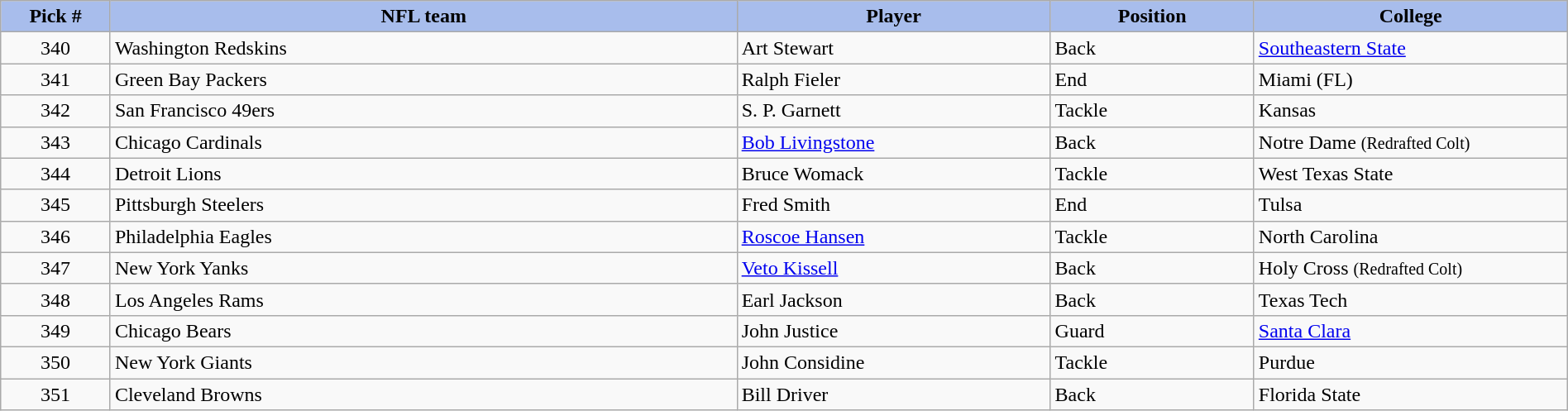<table class="wikitable sortable sortable" style="width: 100%">
<tr>
<th style="background:#A8BDEC;" width=7%>Pick #</th>
<th width=40% style="background:#A8BDEC;">NFL team</th>
<th width=20% style="background:#A8BDEC;">Player</th>
<th width=13% style="background:#A8BDEC;">Position</th>
<th style="background:#A8BDEC;">College</th>
</tr>
<tr>
<td align=center>340</td>
<td>Washington Redskins</td>
<td>Art Stewart</td>
<td>Back</td>
<td><a href='#'>Southeastern State</a></td>
</tr>
<tr>
<td align=center>341</td>
<td>Green Bay Packers</td>
<td>Ralph Fieler</td>
<td>End</td>
<td>Miami (FL)</td>
</tr>
<tr>
<td align=center>342</td>
<td>San Francisco 49ers</td>
<td>S. P. Garnett</td>
<td>Tackle</td>
<td>Kansas</td>
</tr>
<tr>
<td align=center>343</td>
<td>Chicago Cardinals</td>
<td><a href='#'>Bob Livingstone</a></td>
<td>Back</td>
<td>Notre Dame <small>(Redrafted Colt)</small></td>
</tr>
<tr>
<td align=center>344</td>
<td>Detroit Lions</td>
<td>Bruce Womack</td>
<td>Tackle</td>
<td>West Texas State</td>
</tr>
<tr>
<td align=center>345</td>
<td>Pittsburgh Steelers</td>
<td>Fred Smith</td>
<td>End</td>
<td>Tulsa</td>
</tr>
<tr>
<td align=center>346</td>
<td>Philadelphia Eagles</td>
<td><a href='#'>Roscoe Hansen</a></td>
<td>Tackle</td>
<td>North Carolina</td>
</tr>
<tr>
<td align=center>347</td>
<td>New York Yanks</td>
<td><a href='#'>Veto Kissell</a></td>
<td>Back</td>
<td>Holy Cross <small>(Redrafted Colt)</small></td>
</tr>
<tr>
<td align=center>348</td>
<td>Los Angeles Rams</td>
<td>Earl Jackson</td>
<td>Back</td>
<td>Texas Tech</td>
</tr>
<tr>
<td align=center>349</td>
<td>Chicago Bears</td>
<td>John Justice</td>
<td>Guard</td>
<td><a href='#'>Santa Clara</a></td>
</tr>
<tr>
<td align=center>350</td>
<td>New York Giants</td>
<td>John Considine</td>
<td>Tackle</td>
<td>Purdue</td>
</tr>
<tr>
<td align=center>351</td>
<td>Cleveland Browns</td>
<td>Bill Driver</td>
<td>Back</td>
<td>Florida State</td>
</tr>
</table>
